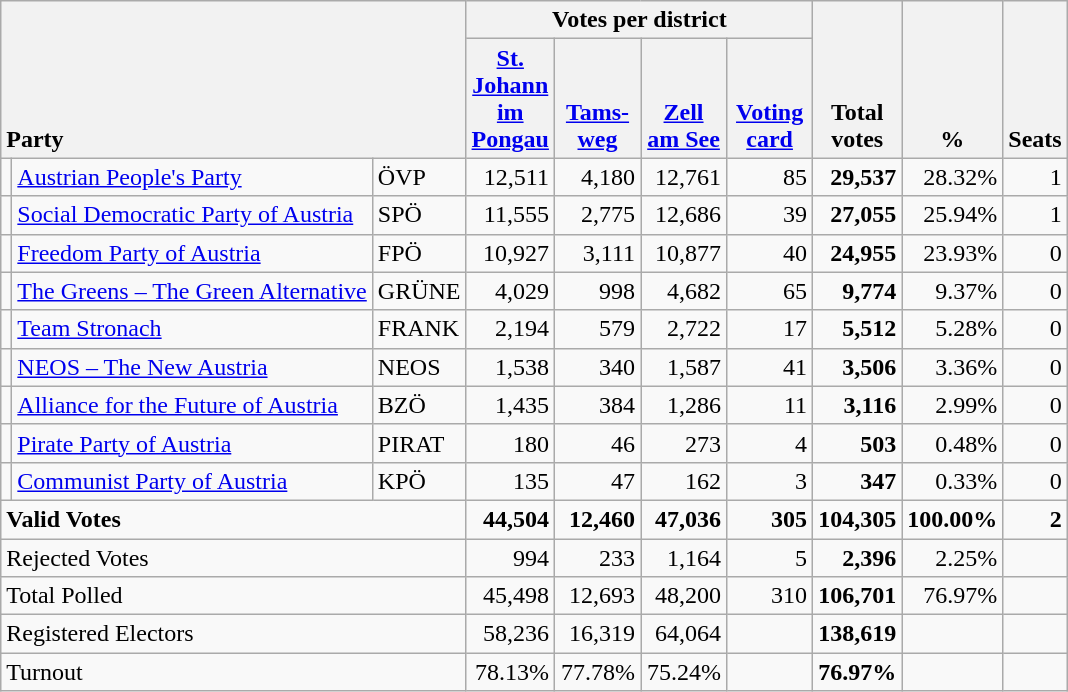<table class="wikitable" border="1" style="text-align:right;">
<tr>
<th style="text-align:left;" valign=bottom rowspan=2 colspan=3>Party</th>
<th colspan=4>Votes per district</th>
<th align=center valign=bottom rowspan=2 width="50">Total<br>votes</th>
<th align=center valign=bottom rowspan=2 width="50">%</th>
<th align=center valign=bottom rowspan=2>Seats</th>
</tr>
<tr>
<th align=center valign=bottom width="50"><a href='#'>St.<br>Johann<br>im<br>Pongau</a></th>
<th align=center valign=bottom width="50"><a href='#'>Tams-<br>weg</a></th>
<th align=center valign=bottom width="50"><a href='#'>Zell<br>am See</a></th>
<th align=center valign=bottom width="50"><a href='#'>Voting<br>card</a></th>
</tr>
<tr>
<td></td>
<td align=left><a href='#'>Austrian People's Party</a></td>
<td align=left>ÖVP</td>
<td>12,511</td>
<td>4,180</td>
<td>12,761</td>
<td>85</td>
<td><strong>29,537</strong></td>
<td>28.32%</td>
<td>1</td>
</tr>
<tr>
<td></td>
<td align=left><a href='#'>Social Democratic Party of Austria</a></td>
<td align=left>SPÖ</td>
<td>11,555</td>
<td>2,775</td>
<td>12,686</td>
<td>39</td>
<td><strong>27,055</strong></td>
<td>25.94%</td>
<td>1</td>
</tr>
<tr>
<td></td>
<td align=left><a href='#'>Freedom Party of Austria</a></td>
<td align=left>FPÖ</td>
<td>10,927</td>
<td>3,111</td>
<td>10,877</td>
<td>40</td>
<td><strong>24,955</strong></td>
<td>23.93%</td>
<td>0</td>
</tr>
<tr>
<td></td>
<td align=left style="white-space: nowrap;"><a href='#'>The Greens – The Green Alternative</a></td>
<td align=left>GRÜNE</td>
<td>4,029</td>
<td>998</td>
<td>4,682</td>
<td>65</td>
<td><strong>9,774</strong></td>
<td>9.37%</td>
<td>0</td>
</tr>
<tr>
<td></td>
<td align=left><a href='#'>Team Stronach</a></td>
<td align=left>FRANK</td>
<td>2,194</td>
<td>579</td>
<td>2,722</td>
<td>17</td>
<td><strong>5,512</strong></td>
<td>5.28%</td>
<td>0</td>
</tr>
<tr>
<td></td>
<td align=left><a href='#'>NEOS – The New Austria</a></td>
<td align=left>NEOS</td>
<td>1,538</td>
<td>340</td>
<td>1,587</td>
<td>41</td>
<td><strong>3,506</strong></td>
<td>3.36%</td>
<td>0</td>
</tr>
<tr>
<td></td>
<td align=left><a href='#'>Alliance for the Future of Austria</a></td>
<td align=left>BZÖ</td>
<td>1,435</td>
<td>384</td>
<td>1,286</td>
<td>11</td>
<td><strong>3,116</strong></td>
<td>2.99%</td>
<td>0</td>
</tr>
<tr>
<td></td>
<td align=left><a href='#'>Pirate Party of Austria</a></td>
<td align=left>PIRAT</td>
<td>180</td>
<td>46</td>
<td>273</td>
<td>4</td>
<td><strong>503</strong></td>
<td>0.48%</td>
<td>0</td>
</tr>
<tr>
<td></td>
<td align=left><a href='#'>Communist Party of Austria</a></td>
<td align=left>KPÖ</td>
<td>135</td>
<td>47</td>
<td>162</td>
<td>3</td>
<td><strong>347</strong></td>
<td>0.33%</td>
<td>0</td>
</tr>
<tr style="font-weight:bold">
<td align=left colspan=3>Valid Votes</td>
<td>44,504</td>
<td>12,460</td>
<td>47,036</td>
<td>305</td>
<td>104,305</td>
<td>100.00%</td>
<td>2</td>
</tr>
<tr>
<td align=left colspan=3>Rejected Votes</td>
<td>994</td>
<td>233</td>
<td>1,164</td>
<td>5</td>
<td><strong>2,396</strong></td>
<td>2.25%</td>
<td></td>
</tr>
<tr>
<td align=left colspan=3>Total Polled</td>
<td>45,498</td>
<td>12,693</td>
<td>48,200</td>
<td>310</td>
<td><strong>106,701</strong></td>
<td>76.97%</td>
<td></td>
</tr>
<tr>
<td align=left colspan=3>Registered Electors</td>
<td>58,236</td>
<td>16,319</td>
<td>64,064</td>
<td></td>
<td><strong>138,619</strong></td>
<td></td>
<td></td>
</tr>
<tr>
<td align=left colspan=3>Turnout</td>
<td>78.13%</td>
<td>77.78%</td>
<td>75.24%</td>
<td></td>
<td><strong>76.97%</strong></td>
<td></td>
<td></td>
</tr>
</table>
